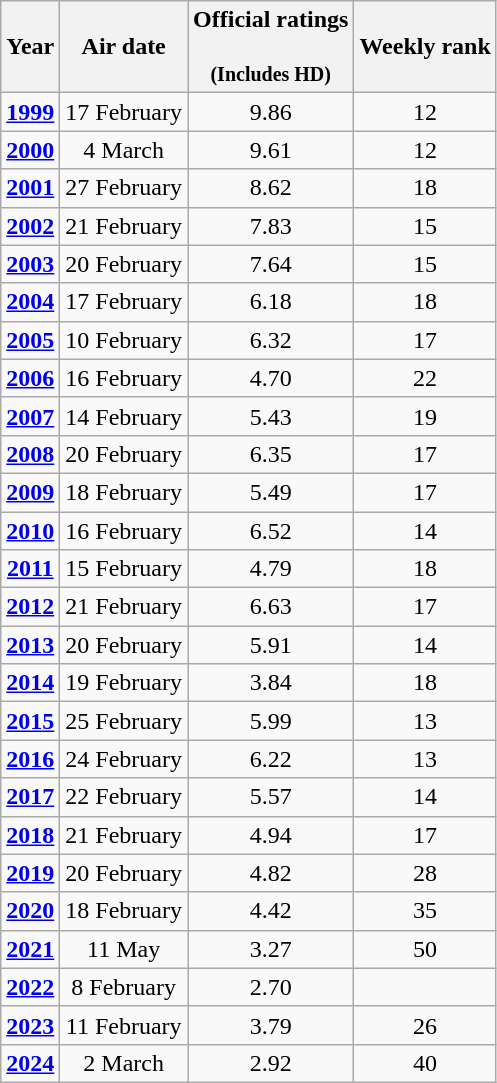<table class="wikitable sortable" style="text-align:center;">
<tr>
<th>Year</th>
<th>Air date</th>
<th>Official ratings<br><small></small><br><small>(Includes HD)</small></th>
<th>Weekly rank</th>
</tr>
<tr>
<td><strong><a href='#'>1999</a></strong></td>
<td>17 February</td>
<td>9.86</td>
<td>12</td>
</tr>
<tr>
<td><strong><a href='#'>2000</a></strong></td>
<td>4 March</td>
<td>9.61</td>
<td>12</td>
</tr>
<tr>
<td><strong><a href='#'>2001</a></strong></td>
<td>27 February</td>
<td>8.62</td>
<td>18</td>
</tr>
<tr>
<td><strong><a href='#'>2002</a></strong></td>
<td>21 February</td>
<td>7.83</td>
<td>15</td>
</tr>
<tr>
<td><strong><a href='#'>2003</a></strong></td>
<td>20 February</td>
<td>7.64</td>
<td>15</td>
</tr>
<tr>
<td><strong><a href='#'>2004</a></strong></td>
<td>17 February</td>
<td>6.18</td>
<td>18</td>
</tr>
<tr>
<td><strong><a href='#'>2005</a></strong></td>
<td>10 February</td>
<td>6.32</td>
<td>17</td>
</tr>
<tr>
<td><strong><a href='#'>2006</a></strong></td>
<td>16 February</td>
<td>4.70</td>
<td>22</td>
</tr>
<tr>
<td><strong><a href='#'>2007</a></strong></td>
<td>14 February</td>
<td>5.43</td>
<td>19</td>
</tr>
<tr>
<td><strong><a href='#'>2008</a></strong></td>
<td>20 February</td>
<td>6.35</td>
<td>17</td>
</tr>
<tr>
<td><strong><a href='#'>2009</a></strong></td>
<td>18 February</td>
<td>5.49</td>
<td>17</td>
</tr>
<tr>
<td><strong><a href='#'>2010</a></strong></td>
<td>16 February</td>
<td>6.52</td>
<td>14</td>
</tr>
<tr>
<td><strong><a href='#'>2011</a></strong></td>
<td>15 February</td>
<td>4.79</td>
<td>18</td>
</tr>
<tr>
<td><strong><a href='#'>2012</a></strong></td>
<td>21 February</td>
<td>6.63</td>
<td>17</td>
</tr>
<tr>
<td><strong><a href='#'>2013</a></strong></td>
<td>20 February</td>
<td>5.91</td>
<td>14</td>
</tr>
<tr>
<td><strong><a href='#'>2014</a></strong></td>
<td>19 February</td>
<td>3.84</td>
<td>18</td>
</tr>
<tr>
<td><strong><a href='#'>2015</a></strong></td>
<td>25 February</td>
<td>5.99</td>
<td>13</td>
</tr>
<tr>
<td><strong><a href='#'>2016</a></strong></td>
<td>24 February</td>
<td>6.22</td>
<td>13</td>
</tr>
<tr>
<td><strong><a href='#'>2017</a></strong></td>
<td>22 February</td>
<td>5.57</td>
<td>14</td>
</tr>
<tr>
<td><strong><a href='#'>2018</a></strong></td>
<td>21 February</td>
<td>4.94</td>
<td>17</td>
</tr>
<tr>
<td><strong><a href='#'>2019</a></strong></td>
<td>20 February</td>
<td>4.82</td>
<td>28</td>
</tr>
<tr>
<td><strong><a href='#'>2020</a></strong></td>
<td>18 February</td>
<td>4.42</td>
<td>35</td>
</tr>
<tr>
<td><strong><a href='#'>2021</a></strong></td>
<td>11 May</td>
<td>3.27</td>
<td>50</td>
</tr>
<tr>
<td><strong><a href='#'>2022</a></strong></td>
<td>8 February</td>
<td>2.70</td>
<td></td>
</tr>
<tr>
<td><strong><a href='#'>2023</a></strong></td>
<td>11 February</td>
<td>3.79</td>
<td>26</td>
</tr>
<tr>
<td><strong><a href='#'>2024</a></strong></td>
<td>2 March</td>
<td>2.92</td>
<td>40</td>
</tr>
</table>
